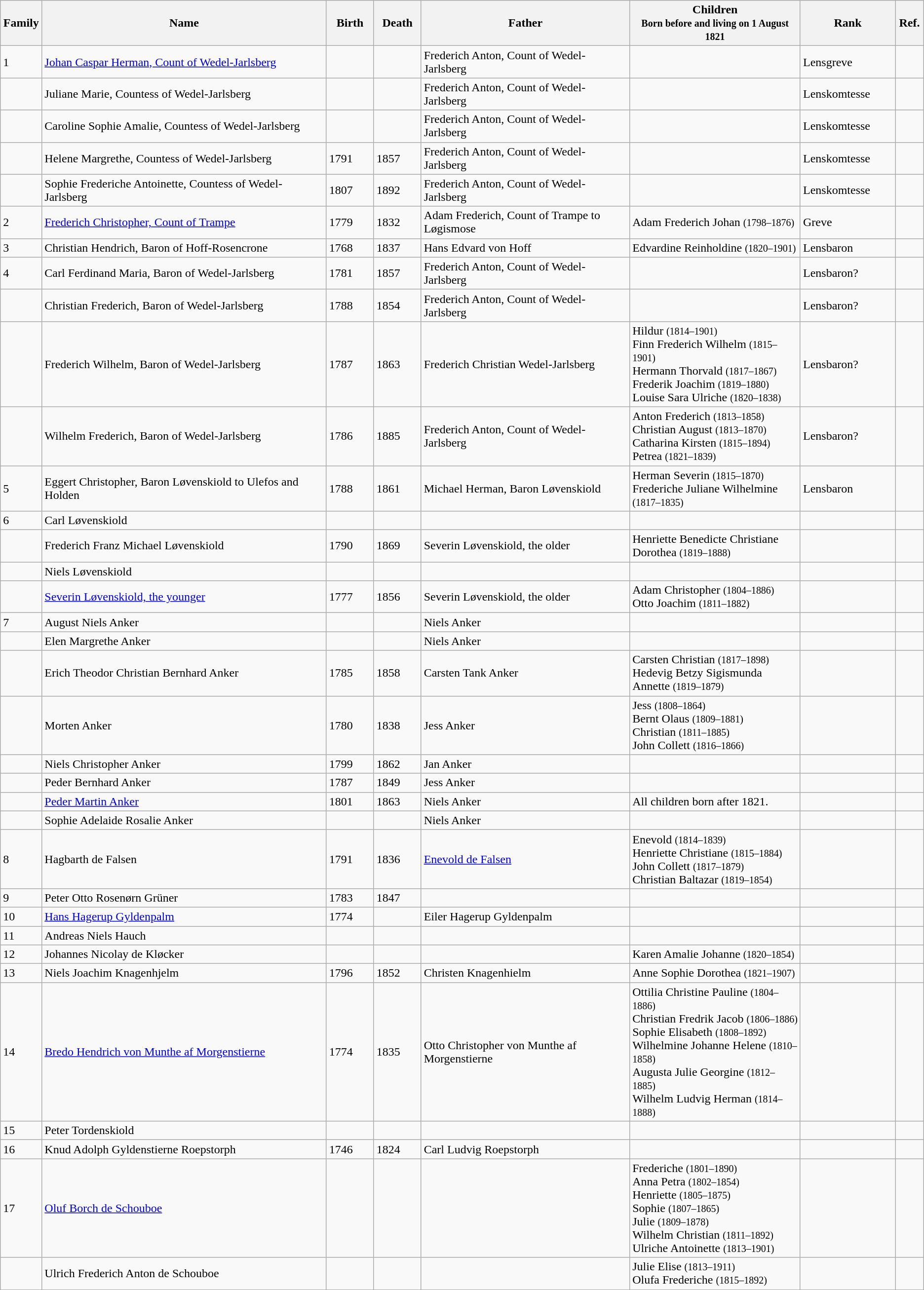<table class="wikitable">
<tr>
<th width="2%">Family</th>
<th width="30%">Name</th>
<th width="5%">Birth</th>
<th width="5%">Death</th>
<th width="22%">Father</th>
<th width="18%">Children<br><small>Born before and living on 1 August 1821</small></th>
<th width="10%">Rank</th>
<th width="3%">Ref.</th>
</tr>
<tr>
<td>1</td>
<td><a href='#'>Johan Caspar Herman, Count of Wedel-Jarlsberg</a></td>
<td></td>
<td></td>
<td>Frederich Anton, Count of Wedel-Jarlsberg</td>
<td></td>
<td>Lensgreve</td>
<td></td>
</tr>
<tr>
<td></td>
<td>Juliane Marie, Countess of Wedel-Jarlsberg</td>
<td></td>
<td></td>
<td>Frederich Anton, Count of Wedel-Jarlsberg</td>
<td></td>
<td>Lenskomtesse</td>
<td></td>
</tr>
<tr>
<td></td>
<td>Caroline Sophie Amalie, Countess of Wedel-Jarlsberg</td>
<td></td>
<td></td>
<td>Frederich Anton, Count of Wedel-Jarlsberg</td>
<td></td>
<td>Lenskomtesse</td>
<td></td>
</tr>
<tr>
<td></td>
<td>Helene Margrethe, Countess of Wedel-Jarlsberg</td>
<td>1791</td>
<td>1857</td>
<td>Frederich Anton, Count of Wedel-Jarlsberg</td>
<td></td>
<td>Lenskomtesse</td>
<td></td>
</tr>
<tr>
<td></td>
<td>Sophie Frederiche Antoinette, Countess of Wedel-Jarlsberg</td>
<td>1807</td>
<td>1892</td>
<td>Frederich Anton, Count of Wedel-Jarlsberg</td>
<td></td>
<td>Lenskomtesse</td>
<td></td>
</tr>
<tr>
<td>2</td>
<td><a href='#'>Frederich Christopher, Count of Trampe</a></td>
<td>1779</td>
<td>1832</td>
<td>Adam Frederich, Count of Trampe to Løgismose</td>
<td>Adam Frederich Johan <small>(1798–1876)</small></td>
<td>Greve</td>
<td></td>
</tr>
<tr>
<td>3</td>
<td>Christian Hendrich, Baron of Hoff-Rosencrone</td>
<td>1768</td>
<td>1837</td>
<td>Hans Edvard von Hoff</td>
<td>Edvardine Reinholdine <small>(1820–1901)</small></td>
<td>Lensbaron</td>
<td></td>
</tr>
<tr>
<td>4</td>
<td>Carl Ferdinand Maria, Baron of Wedel-Jarlsberg</td>
<td>1781</td>
<td>1857</td>
<td>Frederich Anton, Count of Wedel-Jarlsberg</td>
<td></td>
<td>Lensbaron?</td>
<td></td>
</tr>
<tr>
<td></td>
<td>Christian Frederich, Baron of Wedel-Jarlsberg</td>
<td>1788</td>
<td>1854</td>
<td>Frederich Anton, Count of Wedel-Jarlsberg</td>
<td></td>
<td>Lensbaron?</td>
<td></td>
</tr>
<tr>
<td></td>
<td>Frederich Wilhelm, Baron of Wedel-Jarlsberg</td>
<td>1787</td>
<td>1863</td>
<td>Frederich Christian Wedel-Jarlsberg</td>
<td>Hildur <small>(1814–1901)</small><br> Finn Frederich Wilhelm <small>(1815–1901)</small><br> Hermann Thorvald <small>(1817–1867)</small><br> Frederik Joachim <small>(1819–1880)</small><br> Louise Sara Ulriche <small>(1820–1838)</small></td>
<td>Lensbaron?</td>
<td></td>
</tr>
<tr>
<td></td>
<td>Wilhelm Frederich, Baron of Wedel-Jarlsberg</td>
<td>1786</td>
<td>1885</td>
<td>Frederich Anton, Count of Wedel-Jarlsberg</td>
<td>Anton Frederich <small>(1813–1858)</small><br> Christian August <small>(1813–1870)</small><br> Catharina Kirsten <small>(1815–1894)</small><br> Petrea <small>(1821–1839)</small></td>
<td>Lensbaron?</td>
<td></td>
</tr>
<tr>
<td>5</td>
<td>Eggert Christopher, Baron Løvenskiold to Ulefos and Holden</td>
<td>1788</td>
<td>1861</td>
<td>Michael Herman, Baron Løvenskiold</td>
<td>Herman Severin <small>(1815–1870)</small><br> Frederiche Juliane Wilhelmine <small>(1817–1835)</small></td>
<td>Lensbaron</td>
<td></td>
</tr>
<tr>
<td>6</td>
<td>Carl Løvenskiold</td>
<td></td>
<td></td>
<td></td>
<td></td>
<td></td>
<td></td>
</tr>
<tr>
<td></td>
<td>Frederich Franz Michael Løvenskiold</td>
<td>1790</td>
<td>1869</td>
<td>Severin Løvenskiold, the older</td>
<td>Henriette Benedicte Christiane Dorothea <small>(1819–1888)</small></td>
<td></td>
<td></td>
</tr>
<tr>
<td></td>
<td>Niels Løvenskiold</td>
<td></td>
<td></td>
<td></td>
<td></td>
<td></td>
<td></td>
</tr>
<tr>
<td></td>
<td><a href='#'>Severin Løvenskiold, the younger</a></td>
<td>1777</td>
<td>1856</td>
<td>Severin Løvenskiold, the older</td>
<td>Adam Christopher <small>(1804–1886)</small><br>Otto Joachim <small>(1811–1882)</small></td>
<td></td>
<td></td>
</tr>
<tr>
<td>7</td>
<td>August Niels Anker</td>
<td></td>
<td></td>
<td>Niels Anker</td>
<td></td>
<td></td>
<td></td>
</tr>
<tr>
<td></td>
<td>Elen Margrethe Anker</td>
<td></td>
<td></td>
<td>Niels Anker</td>
<td></td>
<td></td>
<td></td>
</tr>
<tr>
<td></td>
<td>Erich Theodor Christian Bernhard Anker</td>
<td>1785</td>
<td>1858</td>
<td>Carsten Tank Anker</td>
<td>Carsten Christian <small>(1817–1898)</small><br>Hedevig Betzy Sigismunda Annette <small>(1819–1879)</small></td>
<td></td>
<td></td>
</tr>
<tr>
<td></td>
<td>Morten Anker</td>
<td>1780</td>
<td>1838</td>
<td>Jess Anker</td>
<td>Jess <small>(1808–1864)</small><br>Bernt Olaus <small>(1809–1881)</small><br>Christian <small>(1811–1885)</small><br>John Collett <small>(1816–1866)</small></td>
<td></td>
<td></td>
</tr>
<tr>
<td></td>
<td>Niels Christopher Anker</td>
<td>1799</td>
<td>1862</td>
<td>Jan Anker</td>
<td></td>
<td></td>
<td></td>
</tr>
<tr>
<td></td>
<td>Peder Bernhard Anker</td>
<td>1787</td>
<td>1849</td>
<td>Jess Anker</td>
<td></td>
<td></td>
<td></td>
</tr>
<tr>
<td></td>
<td><a href='#'>Peder Martin Anker</a></td>
<td>1801</td>
<td>1863</td>
<td>Niels Anker</td>
<td>All children born after 1821.</td>
<td></td>
<td></td>
</tr>
<tr>
<td></td>
<td>Sophie Adelaide Rosalie Anker</td>
<td></td>
<td></td>
<td>Niels Anker</td>
<td></td>
<td></td>
<td></td>
</tr>
<tr>
<td>8</td>
<td>Hagbarth de Falsen</td>
<td>1791</td>
<td>1836</td>
<td><a href='#'>Enevold de Falsen</a></td>
<td>Enevold <small>(1814–1839)</small><br>Henriette Christiane <small>(1815–1884)</small><br>John Collett <small>(1817–1879)</small><br>Christian Baltazar <small>(1819–1854)</small></td>
<td></td>
<td></td>
</tr>
<tr>
<td>9</td>
<td>Peter Otto Rosenørn Grüner</td>
<td>1783</td>
<td>1847</td>
<td></td>
<td></td>
<td></td>
<td></td>
</tr>
<tr>
<td>10</td>
<td><a href='#'>Hans Hagerup Gyldenpalm</a></td>
<td>1774</td>
<td></td>
<td>Eiler Hagerup Gyldenpalm</td>
<td></td>
<td></td>
<td></td>
</tr>
<tr>
<td>11</td>
<td>Andreas Niels Hauch</td>
<td></td>
<td></td>
<td></td>
<td></td>
<td></td>
<td></td>
</tr>
<tr>
<td>12</td>
<td>Johannes Nicolay de Kløcker</td>
<td></td>
<td></td>
<td></td>
<td>Karen Amalie Johanne <small>(1820–1854)</small></td>
<td></td>
<td></td>
</tr>
<tr>
<td>13</td>
<td>Niels Joachim Knagenhjelm</td>
<td>1796</td>
<td>1852</td>
<td>Christen Knagenhielm</td>
<td>Anne Sophie Dorothea <small>(1821–1907)</small></td>
<td></td>
<td></td>
</tr>
<tr>
<td>14</td>
<td><a href='#'>Bredo Hendrich von Munthe af Morgenstierne</a></td>
<td>1774</td>
<td>1835</td>
<td>Otto Christopher von Munthe af Morgenstierne</td>
<td>Ottilia Christine Pauline <small>(1804–1886)</small><br>Christian Fredrik Jacob <small>(1806–1886)</small><br>Sophie Elisabeth <small>(1808–1892)</small><br>Wilhelmine Johanne Helene <small>(1810–1858)</small><br>Augusta Julie Georgine <small>(1812–1885)</small><br>Wilhelm Ludvig Herman <small>(1814–1888)</small></td>
<td></td>
<td></td>
</tr>
<tr>
<td>15</td>
<td>Peter Tordenskiold</td>
<td></td>
<td></td>
<td></td>
<td></td>
<td></td>
<td></td>
</tr>
<tr>
<td>16</td>
<td>Knud Adolph Gyldenstierne Roepstorph</td>
<td>1746</td>
<td>1824</td>
<td>Carl Ludvig Roepstorph</td>
<td></td>
<td></td>
<td></td>
</tr>
<tr>
<td>17</td>
<td><a href='#'>Oluf Borch de Schouboe</a></td>
<td></td>
<td></td>
<td></td>
<td>Frederiche <small>(1801–1890)</small><br> Anna Petra <small>(1802–1854)</small><br> Henriette <small>(1805–1875)</small><br> Sophie <small>(1807–1865)</small><br> Julie <small>(1809–1878)</small><br> Wilhelm Christian <small>(1811–1892)</small><br> Ulriche Antoinette <small>(1813–1901)</small></td>
<td></td>
<td></td>
</tr>
<tr>
<td></td>
<td>Ulrich Frederich Anton de Schouboe</td>
<td></td>
<td></td>
<td></td>
<td>Julie Elise <small>(1813–1911)</small><br> Olufa Frederiche <small>(1815–1892)</small></td>
<td></td>
<td></td>
</tr>
<tr>
</tr>
</table>
